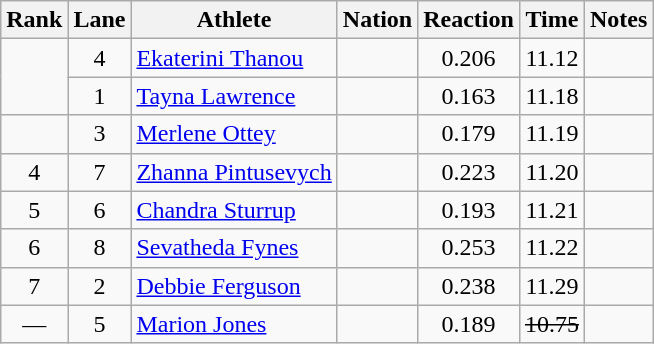<table class="wikitable sortable" style="text-align:center">
<tr>
<th>Rank</th>
<th>Lane</th>
<th>Athlete</th>
<th>Nation</th>
<th>Reaction</th>
<th>Time</th>
<th>Notes</th>
</tr>
<tr>
<td align="center" rowspan="2"></td>
<td align="center">4</td>
<td align="left"><a href='#'>Ekaterini Thanou</a></td>
<td align="left"></td>
<td align="center">0.206</td>
<td align="center">11.12</td>
<td align="center"></td>
</tr>
<tr>
<td align="center">1</td>
<td align="left"><a href='#'>Tayna Lawrence</a></td>
<td align="left"></td>
<td align="center">0.163</td>
<td align="center">11.18</td>
<td align="center"></td>
</tr>
<tr>
<td align="center"></td>
<td align="center">3</td>
<td align="left"><a href='#'>Merlene Ottey</a></td>
<td align="left"></td>
<td align="center">0.179</td>
<td align="center">11.19</td>
<td align="center"></td>
</tr>
<tr>
<td align="center">4</td>
<td align="center">7</td>
<td align="left"><a href='#'>Zhanna Pintusevych</a></td>
<td align="left"></td>
<td align="center">0.223</td>
<td align="center">11.20</td>
<td align="center"></td>
</tr>
<tr>
<td align="center">5</td>
<td align="center">6</td>
<td align="left"><a href='#'>Chandra Sturrup</a></td>
<td align="left"></td>
<td align="center">0.193</td>
<td align="center">11.21</td>
<td align="center"></td>
</tr>
<tr>
<td align="center">6</td>
<td align="center">8</td>
<td align="left"><a href='#'>Sevatheda Fynes</a></td>
<td align="left"></td>
<td align="center">0.253</td>
<td align="center">11.22</td>
<td align="center"></td>
</tr>
<tr>
<td align="center">7</td>
<td align="center">2</td>
<td align="left"><a href='#'>Debbie Ferguson</a></td>
<td align="left"></td>
<td align="center">0.238</td>
<td align="center">11.29</td>
<td align="center"></td>
</tr>
<tr>
<td data-sort-value=8>—</td>
<td align="center">5</td>
<td align="left"><a href='#'>Marion Jones</a></td>
<td align="left"></td>
<td align="center">0.189</td>
<td align="center"><s>10.75</s> </td>
<td align="center"></td>
</tr>
</table>
